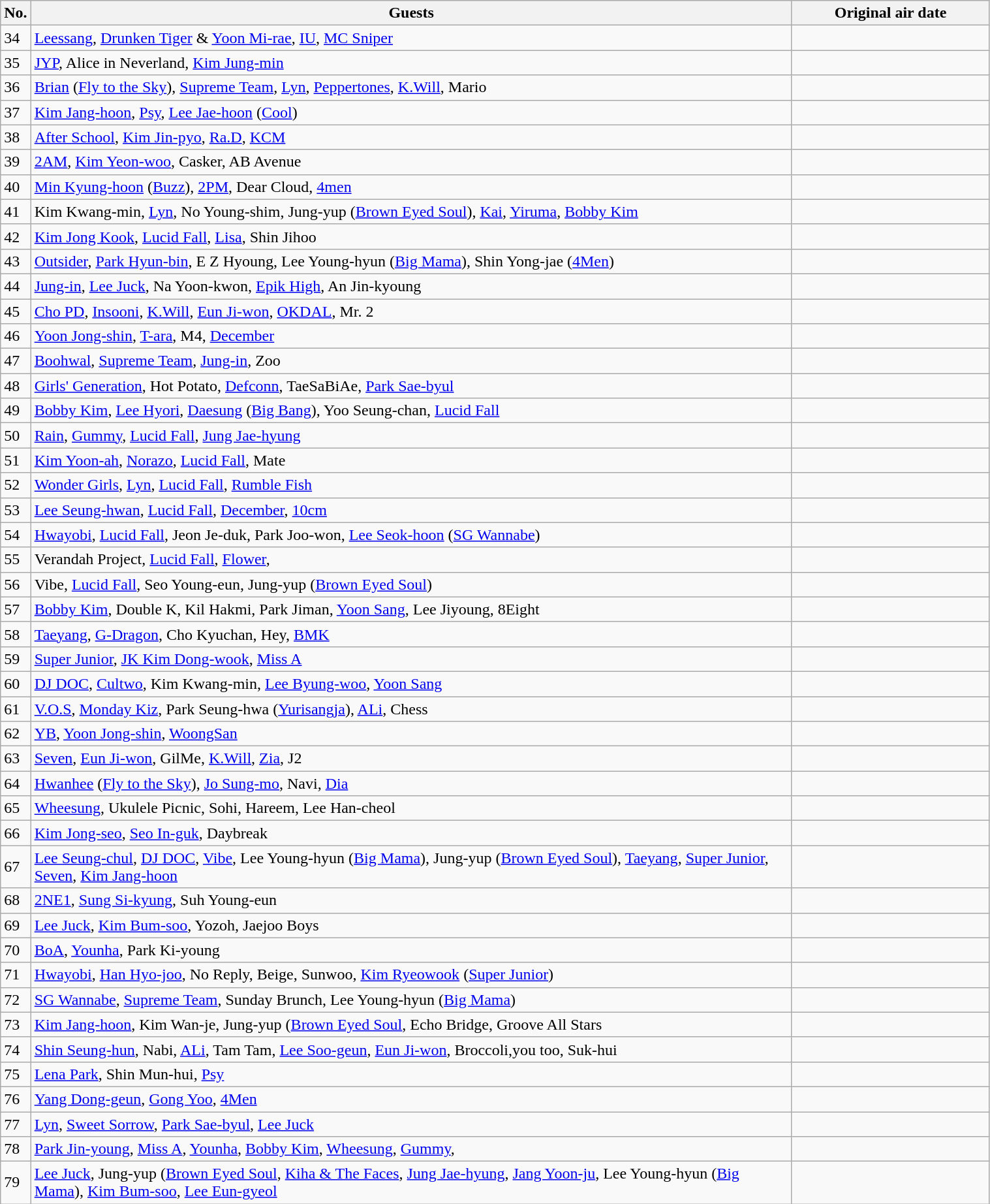<table class="wikitable" style="width:80%; style="text-align:center" margin:auto; background:#FFFFFF;">
<tr>
<th>No.</th>
<th>Guests</th>
<th width="20%">Original air date</th>
</tr>
<tr>
<td>34</td>
<td><a href='#'>Leessang</a>, <a href='#'>Drunken Tiger</a> & <a href='#'>Yoon Mi-rae</a>, <a href='#'>IU</a>, <a href='#'>MC Sniper</a></td>
<td></td>
</tr>
<tr>
<td>35</td>
<td><a href='#'>JYP</a>, Alice in Neverland, <a href='#'>Kim Jung-min</a></td>
<td></td>
</tr>
<tr>
<td>36</td>
<td><a href='#'>Brian</a> (<a href='#'>Fly to the Sky</a>), <a href='#'>Supreme Team</a>, <a href='#'>Lyn</a>, <a href='#'>Peppertones</a>, <a href='#'>K.Will</a>, Mario</td>
<td></td>
</tr>
<tr>
<td>37</td>
<td><a href='#'>Kim Jang-hoon</a>, <a href='#'>Psy</a>, <a href='#'>Lee Jae-hoon</a> (<a href='#'>Cool</a>)</td>
<td></td>
</tr>
<tr>
<td>38</td>
<td><a href='#'>After School</a>, <a href='#'>Kim Jin-pyo</a>, <a href='#'>Ra.D</a>, <a href='#'>KCM</a></td>
<td></td>
</tr>
<tr>
<td>39</td>
<td><a href='#'>2AM</a>, <a href='#'>Kim Yeon-woo</a>, Casker, AB Avenue</td>
<td></td>
</tr>
<tr>
<td>40</td>
<td><a href='#'>Min Kyung-hoon</a> (<a href='#'>Buzz</a>), <a href='#'>2PM</a>, Dear Cloud, <a href='#'>4men</a></td>
<td></td>
</tr>
<tr>
<td>41</td>
<td>Kim Kwang-min, <a href='#'>Lyn</a>, No Young-shim, Jung-yup (<a href='#'>Brown Eyed Soul</a>), <a href='#'>Kai</a>, <a href='#'>Yiruma</a>, <a href='#'>Bobby Kim</a></td>
<td></td>
</tr>
<tr>
<td>42</td>
<td><a href='#'>Kim Jong Kook</a>, <a href='#'>Lucid Fall</a>, <a href='#'>Lisa</a>, Shin Jihoo</td>
<td></td>
</tr>
<tr>
<td>43</td>
<td><a href='#'>Outsider</a>, <a href='#'>Park Hyun-bin</a>, E Z Hyoung, Lee Young-hyun (<a href='#'>Big Mama</a>), Shin Yong-jae (<a href='#'>4Men</a>)</td>
<td></td>
</tr>
<tr>
<td>44</td>
<td><a href='#'>Jung-in</a>, <a href='#'>Lee Juck</a>, Na Yoon-kwon, <a href='#'>Epik High</a>, An Jin-kyoung</td>
<td></td>
</tr>
<tr>
<td>45</td>
<td><a href='#'>Cho PD</a>, <a href='#'>Insooni</a>, <a href='#'>K.Will</a>, <a href='#'>Eun Ji-won</a>, <a href='#'>OKDAL</a>, Mr. 2</td>
<td></td>
</tr>
<tr>
<td>46</td>
<td><a href='#'>Yoon Jong-shin</a>, <a href='#'>T-ara</a>, M4, <a href='#'>December</a></td>
<td></td>
</tr>
<tr>
<td>47</td>
<td><a href='#'>Boohwal</a>, <a href='#'>Supreme Team</a>, <a href='#'>Jung-in</a>, Zoo</td>
<td></td>
</tr>
<tr>
<td>48</td>
<td><a href='#'>Girls' Generation</a>, Hot Potato, <a href='#'>Defconn</a>, TaeSaBiAe, <a href='#'>Park Sae-byul</a></td>
<td></td>
</tr>
<tr>
<td>49</td>
<td><a href='#'>Bobby Kim</a>, <a href='#'>Lee Hyori</a>, <a href='#'>Daesung</a> (<a href='#'>Big Bang</a>), Yoo Seung-chan, <a href='#'>Lucid Fall</a></td>
<td></td>
</tr>
<tr>
<td>50</td>
<td><a href='#'>Rain</a>, <a href='#'>Gummy</a>, <a href='#'>Lucid Fall</a>, <a href='#'>Jung Jae-hyung</a></td>
<td></td>
</tr>
<tr>
<td>51</td>
<td><a href='#'>Kim Yoon-ah</a>, <a href='#'>Norazo</a>, <a href='#'>Lucid Fall</a>, Mate</td>
<td></td>
</tr>
<tr>
<td>52</td>
<td><a href='#'>Wonder Girls</a>, <a href='#'>Lyn</a>, <a href='#'>Lucid Fall</a>, <a href='#'>Rumble Fish</a></td>
<td></td>
</tr>
<tr>
<td>53</td>
<td><a href='#'>Lee Seung-hwan</a>, <a href='#'>Lucid Fall</a>, <a href='#'>December</a>, <a href='#'>10cm</a></td>
<td></td>
</tr>
<tr>
<td>54</td>
<td><a href='#'>Hwayobi</a>, <a href='#'>Lucid Fall</a>, Jeon Je-duk, Park Joo-won, <a href='#'>Lee Seok-hoon</a> (<a href='#'>SG Wannabe</a>)</td>
<td></td>
</tr>
<tr>
<td>55</td>
<td>Verandah Project, <a href='#'>Lucid Fall</a>, <a href='#'>Flower</a>, </td>
<td></td>
</tr>
<tr>
<td>56</td>
<td>Vibe, <a href='#'>Lucid Fall</a>, Seo Young-eun, Jung-yup (<a href='#'>Brown Eyed Soul</a>)</td>
<td></td>
</tr>
<tr>
<td>57</td>
<td><a href='#'>Bobby Kim</a>, Double K, Kil Hakmi, Park Jiman, <a href='#'>Yoon Sang</a>, Lee Jiyoung, 8Eight</td>
<td></td>
</tr>
<tr>
<td>58</td>
<td><a href='#'>Taeyang</a>, <a href='#'>G-Dragon</a>, Cho Kyuchan, Hey, <a href='#'>BMK</a></td>
<td></td>
</tr>
<tr>
<td>59</td>
<td><a href='#'>Super Junior</a>, <a href='#'>JK Kim Dong-wook</a>, <a href='#'>Miss A</a></td>
<td></td>
</tr>
<tr>
<td>60</td>
<td><a href='#'>DJ DOC</a>, <a href='#'>Cultwo</a>, Kim Kwang-min, <a href='#'>Lee Byung-woo</a>, <a href='#'>Yoon Sang</a></td>
<td></td>
</tr>
<tr>
<td>61</td>
<td><a href='#'>V.O.S</a>, <a href='#'>Monday Kiz</a>, Park Seung-hwa (<a href='#'>Yurisangja</a>), <a href='#'>ALi</a>, Chess</td>
<td></td>
</tr>
<tr>
<td>62</td>
<td><a href='#'>YB</a>, <a href='#'>Yoon Jong-shin</a>, <a href='#'>WoongSan</a></td>
<td></td>
</tr>
<tr>
<td>63</td>
<td><a href='#'>Seven</a>, <a href='#'>Eun Ji-won</a>, GilMe, <a href='#'>K.Will</a>, <a href='#'>Zia</a>, J2</td>
<td></td>
</tr>
<tr>
<td>64</td>
<td><a href='#'>Hwanhee</a> (<a href='#'>Fly to the Sky</a>), <a href='#'>Jo Sung-mo</a>, Navi, <a href='#'>Dia</a></td>
<td></td>
</tr>
<tr>
<td>65</td>
<td><a href='#'>Wheesung</a>, Ukulele Picnic, Sohi, Hareem, Lee Han-cheol</td>
<td></td>
</tr>
<tr>
<td>66</td>
<td><a href='#'>Kim Jong-seo</a>, <a href='#'>Seo In-guk</a>, Daybreak</td>
<td></td>
</tr>
<tr>
<td>67</td>
<td><a href='#'>Lee Seung-chul</a>, <a href='#'>DJ DOC</a>, <a href='#'>Vibe</a>, Lee Young-hyun (<a href='#'>Big Mama</a>), Jung-yup (<a href='#'>Brown Eyed Soul</a>), <a href='#'>Taeyang</a>, <a href='#'>Super Junior</a>, <a href='#'>Seven</a>, <a href='#'>Kim Jang-hoon</a></td>
<td></td>
</tr>
<tr>
<td>68</td>
<td><a href='#'>2NE1</a>, <a href='#'>Sung Si-kyung</a>, Suh Young-eun</td>
<td></td>
</tr>
<tr>
<td>69</td>
<td><a href='#'>Lee Juck</a>, <a href='#'>Kim Bum-soo</a>, Yozoh, Jaejoo Boys</td>
<td></td>
</tr>
<tr>
<td>70</td>
<td><a href='#'>BoA</a>, <a href='#'>Younha</a>, Park Ki-young</td>
<td></td>
</tr>
<tr>
<td>71</td>
<td><a href='#'>Hwayobi</a>, <a href='#'>Han Hyo-joo</a>, No Reply, Beige, Sunwoo, <a href='#'>Kim Ryeowook</a> (<a href='#'>Super Junior</a>)</td>
<td></td>
</tr>
<tr>
<td>72</td>
<td><a href='#'>SG Wannabe</a>, <a href='#'>Supreme Team</a>, Sunday Brunch, Lee Young-hyun (<a href='#'>Big Mama</a>)</td>
<td></td>
</tr>
<tr>
<td>73</td>
<td><a href='#'>Kim Jang-hoon</a>, Kim Wan-je, Jung-yup (<a href='#'>Brown Eyed Soul</a>, Echo Bridge, Groove All Stars</td>
<td></td>
</tr>
<tr>
<td>74</td>
<td><a href='#'>Shin Seung-hun</a>, Nabi, <a href='#'>ALi</a>, Tam Tam, <a href='#'>Lee Soo-geun</a>, <a href='#'>Eun Ji-won</a>, Broccoli,you too, Suk-hui</td>
<td></td>
</tr>
<tr>
<td>75</td>
<td><a href='#'>Lena Park</a>, Shin Mun-hui, <a href='#'>Psy</a></td>
<td></td>
</tr>
<tr>
<td>76</td>
<td><a href='#'>Yang Dong-geun</a>, <a href='#'>Gong Yoo</a>, <a href='#'>4Men</a></td>
<td></td>
</tr>
<tr>
<td>77</td>
<td><a href='#'>Lyn</a>, <a href='#'>Sweet Sorrow</a>, <a href='#'>Park Sae-byul</a>, <a href='#'>Lee Juck</a></td>
<td></td>
</tr>
<tr>
<td>78</td>
<td><a href='#'>Park Jin-young</a>, <a href='#'>Miss A</a>, <a href='#'>Younha</a>, <a href='#'>Bobby Kim</a>, <a href='#'>Wheesung</a>, <a href='#'>Gummy</a>,</td>
<td></td>
</tr>
<tr>
<td>79</td>
<td><a href='#'>Lee Juck</a>, Jung-yup (<a href='#'>Brown Eyed Soul</a>, <a href='#'>Kiha & The Faces</a>, <a href='#'>Jung Jae-hyung</a>, <a href='#'>Jang Yoon-ju</a>, Lee Young-hyun (<a href='#'>Big Mama</a>), <a href='#'>Kim Bum-soo</a>, <a href='#'>Lee Eun-gyeol</a></td>
<td></td>
</tr>
</table>
